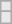<table class=wikitable>
<tr>
</tr>
<tr bgcolor= e8e8e8>
<td></td>
</tr>
<tr>
</tr>
<tr bgcolor= e8e8e8>
<td></td>
</tr>
</table>
